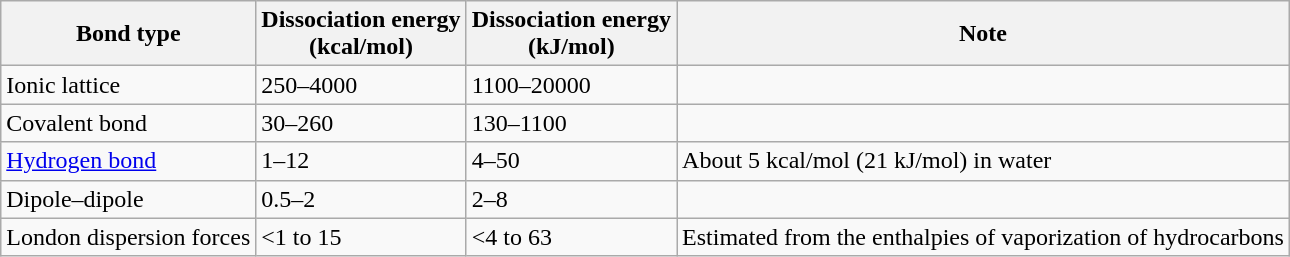<table class="wikitable">
<tr>
<th>Bond type</th>
<th>Dissociation energy<br>(kcal/mol)</th>
<th>Dissociation energy<br>(kJ/mol)</th>
<th>Note</th>
</tr>
<tr>
<td>Ionic lattice</td>
<td>250–4000</td>
<td>1100–20000</td>
<td></td>
</tr>
<tr>
<td>Covalent bond</td>
<td>30–260</td>
<td>130–1100</td>
<td></td>
</tr>
<tr>
<td><a href='#'>Hydrogen bond</a></td>
<td>1–12</td>
<td>4–50</td>
<td>About 5 kcal/mol (21 kJ/mol) in water</td>
</tr>
<tr>
<td>Dipole–dipole</td>
<td>0.5–2</td>
<td>2–8</td>
<td></td>
</tr>
<tr>
<td>London dispersion forces</td>
<td><1 to 15</td>
<td><4 to 63</td>
<td>Estimated from the enthalpies of vaporization of hydrocarbons</td>
</tr>
</table>
